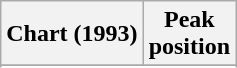<table class="wikitable sortable plainrowheaders" style="text-align:center">
<tr>
<th scope="col">Chart (1993)</th>
<th scope="col">Peak<br>position</th>
</tr>
<tr>
</tr>
<tr>
</tr>
<tr>
</tr>
<tr>
</tr>
</table>
